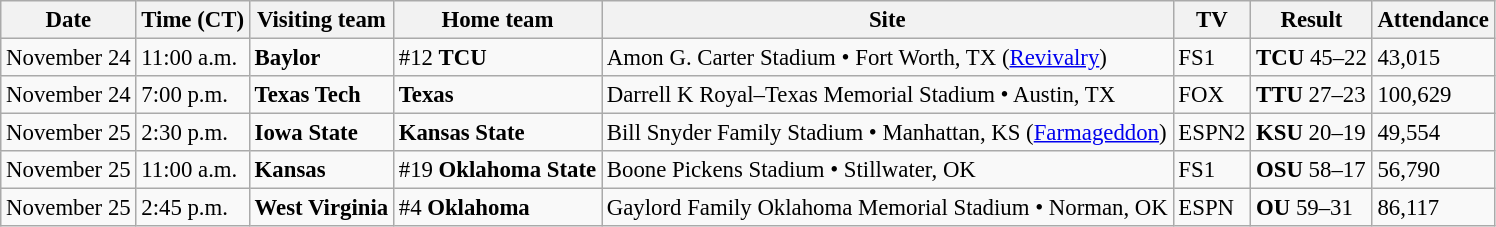<table class="wikitable" style="font-size:95%;">
<tr>
<th>Date</th>
<th>Time (CT)</th>
<th>Visiting team</th>
<th>Home team</th>
<th>Site</th>
<th>TV</th>
<th>Result</th>
<th>Attendance</th>
</tr>
<tr bgcolor=>
<td>November 24</td>
<td>11:00 a.m.</td>
<td><strong>Baylor</strong></td>
<td>#12 <strong>TCU</strong></td>
<td>Amon G. Carter Stadium • Fort Worth, TX (<a href='#'>Revivalry</a>)</td>
<td>FS1</td>
<td><strong>TCU</strong> 45–22</td>
<td>43,015</td>
</tr>
<tr bgcolor=>
<td>November 24</td>
<td>7:00 p.m.</td>
<td><strong>Texas Tech</strong></td>
<td><strong>Texas</strong></td>
<td>Darrell K Royal–Texas Memorial Stadium • Austin, TX</td>
<td>FOX</td>
<td><strong>TTU</strong> 27–23</td>
<td>100,629</td>
</tr>
<tr bgcolor>
<td>November 25</td>
<td>2:30 p.m.</td>
<td><strong>Iowa State</strong></td>
<td><strong>Kansas State</strong></td>
<td>Bill Snyder Family Stadium • Manhattan, KS (<a href='#'>Farmageddon</a>)</td>
<td>ESPN2</td>
<td><strong>KSU</strong> 20–19</td>
<td>49,554</td>
</tr>
<tr bgcolor=>
<td>November 25</td>
<td>11:00 a.m.</td>
<td><strong>Kansas</strong></td>
<td>#19 <strong>Oklahoma State</strong></td>
<td>Boone Pickens Stadium • Stillwater, OK</td>
<td>FS1</td>
<td><strong>OSU</strong> 58–17</td>
<td>56,790</td>
</tr>
<tr bgcolor=>
<td>November 25</td>
<td>2:45 p.m.</td>
<td><strong>West Virginia</strong></td>
<td>#4 <strong>Oklahoma</strong></td>
<td>Gaylord Family Oklahoma Memorial Stadium • Norman, OK</td>
<td>ESPN</td>
<td><strong>OU</strong> 59–31</td>
<td>86,117</td>
</tr>
</table>
